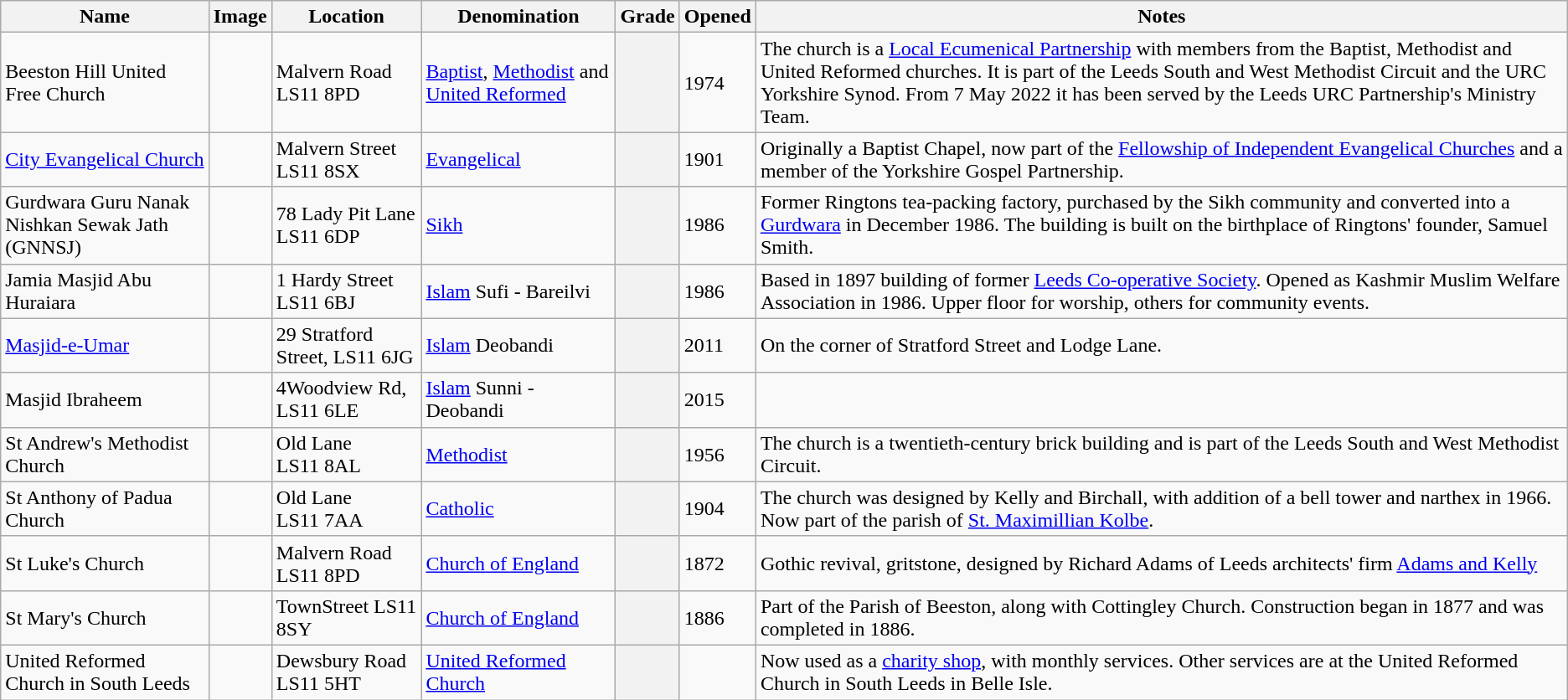<table class="wikitable sortable">
<tr>
<th>Name</th>
<th class="unsortable">Image</th>
<th>Location</th>
<th>Denomination</th>
<th>Grade</th>
<th>Opened</th>
<th class="unsortable">Notes</th>
</tr>
<tr>
<td>Beeston Hill United Free Church </td>
<td></td>
<td>Malvern Road<br>LS11 8PD</td>
<td><a href='#'>Baptist</a>, <a href='#'>Methodist</a> and <a href='#'>United Reformed</a></td>
<th></th>
<td>1974</td>
<td>The church is a <a href='#'>Local Ecumenical Partnership</a> with members from the Baptist, Methodist and United Reformed churches. It is part of the Leeds South and West Methodist Circuit and the URC Yorkshire Synod. From 7 May 2022 it has been served by the Leeds URC Partnership's Ministry Team.</td>
</tr>
<tr>
<td><a href='#'>City Evangelical Church</a></td>
<td></td>
<td>Malvern Street<br>LS11 8SX</td>
<td><a href='#'>Evangelical</a></td>
<th></th>
<td>1901</td>
<td>Originally a Baptist Chapel, now part of the <a href='#'>Fellowship of Independent Evangelical Churches</a> and a member of the Yorkshire Gospel Partnership.</td>
</tr>
<tr>
<td>Gurdwara Guru Nanak Nishkan Sewak Jath (GNNSJ)</td>
<td></td>
<td>78 Lady Pit Lane<br>LS11 6DP</td>
<td><a href='#'>Sikh</a></td>
<th></th>
<td>1986</td>
<td>Former Ringtons tea-packing factory, purchased by the Sikh community and converted into a <a href='#'>Gurdwara</a> in December 1986. The building is built on the birthplace of Ringtons' founder, Samuel Smith.</td>
</tr>
<tr>
<td>Jamia Masjid Abu Huraiara</td>
<td></td>
<td>1 Hardy Street<br>LS11 6BJ</td>
<td><a href='#'>Islam</a> Sufi - Bareilvi</td>
<th></th>
<td>1986</td>
<td>Based in 1897 building of former <a href='#'>Leeds Co-operative Society</a>. Opened as Kashmir Muslim Welfare Association in 1986. Upper floor for worship, others for community events.</td>
</tr>
<tr>
<td><a href='#'>Masjid-e-Umar</a></td>
<td></td>
<td>29 Stratford Street, LS11 6JG</td>
<td><a href='#'>Islam</a> Deobandi</td>
<th></th>
<td>2011</td>
<td>On the corner of Stratford Street and Lodge Lane.</td>
</tr>
<tr>
<td>Masjid Ibraheem</td>
<td></td>
<td>4Woodview Rd, LS11 6LE</td>
<td><a href='#'>Islam</a> Sunni - Deobandi</td>
<th></th>
<td>2015</td>
<td></td>
</tr>
<tr>
<td>St Andrew's Methodist Church </td>
<td></td>
<td>Old Lane<br>LS11 8AL</td>
<td><a href='#'>Methodist</a></td>
<th></th>
<td>1956</td>
<td>The church is a twentieth-century brick building and is part of the Leeds South and West Methodist Circuit.</td>
</tr>
<tr>
<td>St Anthony of Padua Church</td>
<td></td>
<td>Old Lane<br>LS11 7AA</td>
<td><a href='#'>Catholic</a></td>
<th></th>
<td>1904</td>
<td>The church was designed by Kelly and Birchall, with addition of a bell tower and narthex in 1966. Now part of the parish of <a href='#'>St. Maximillian Kolbe</a>.</td>
</tr>
<tr>
<td>St Luke's Church</td>
<td></td>
<td>Malvern Road LS11 8PD</td>
<td><a href='#'>Church of England</a></td>
<th></th>
<td>1872</td>
<td>Gothic revival, gritstone, designed by Richard Adams of Leeds architects' firm <a href='#'>Adams and Kelly</a></td>
</tr>
<tr>
<td>St Mary's Church </td>
<td></td>
<td>TownStreet LS11 8SY</td>
<td><a href='#'>Church of England</a></td>
<th></th>
<td>1886</td>
<td>Part of the Parish of Beeston, along with Cottingley Church. Construction began in 1877 and was completed in 1886.</td>
</tr>
<tr>
<td>United Reformed Church in South Leeds </td>
<td></td>
<td>Dewsbury Road<br>LS11 5HT</td>
<td><a href='#'>United Reformed Church</a></td>
<th></th>
<td></td>
<td>Now used as a <a href='#'>charity shop</a>, with monthly services. Other services are at the United Reformed Church in South Leeds in Belle Isle.</td>
</tr>
</table>
